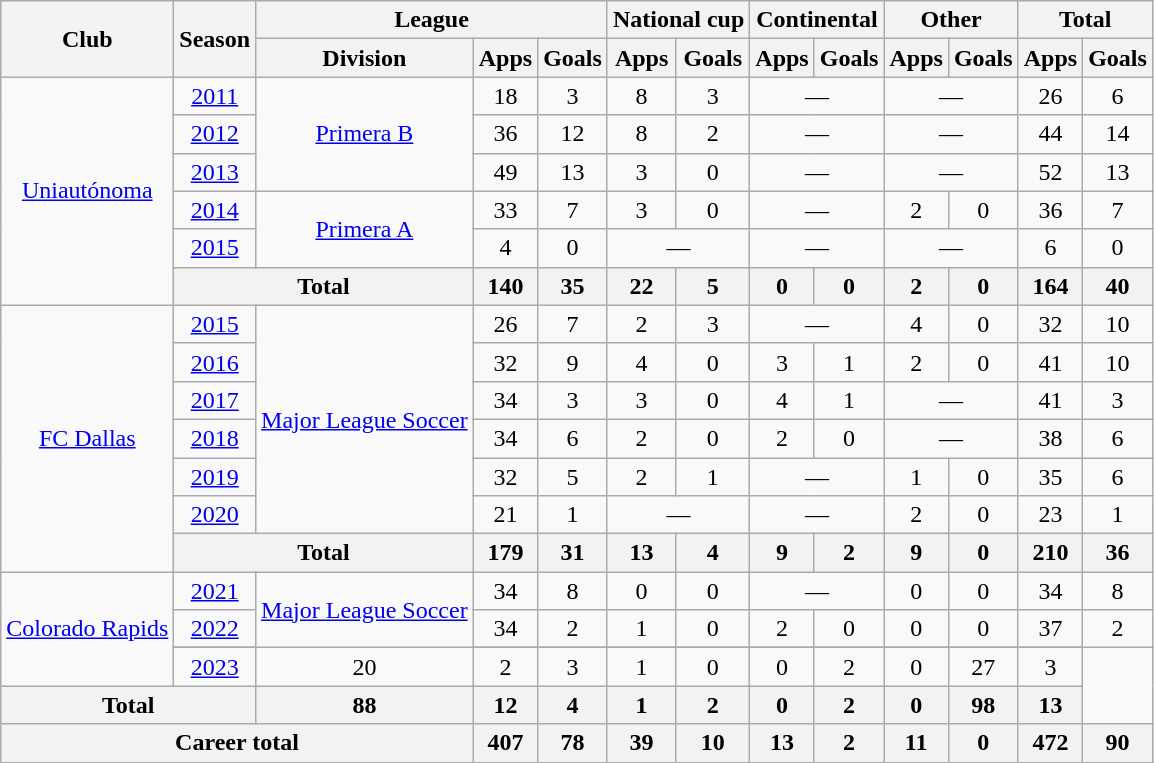<table class="wikitable" style="text-align:center">
<tr>
<th rowspan="2">Club</th>
<th rowspan="2">Season</th>
<th colspan="3">League</th>
<th colspan="2">National cup</th>
<th colspan="2">Continental</th>
<th colspan="2">Other</th>
<th colspan="2">Total</th>
</tr>
<tr>
<th>Division</th>
<th>Apps</th>
<th>Goals</th>
<th>Apps</th>
<th>Goals</th>
<th>Apps</th>
<th>Goals</th>
<th>Apps</th>
<th>Goals</th>
<th>Apps</th>
<th>Goals</th>
</tr>
<tr>
<td rowspan="6"><a href='#'>Uniautónoma</a></td>
<td><a href='#'>2011</a></td>
<td rowspan="3"><a href='#'>Primera B</a></td>
<td>18</td>
<td>3</td>
<td>8</td>
<td>3</td>
<td colspan="2">—</td>
<td colspan="2">—</td>
<td>26</td>
<td>6</td>
</tr>
<tr>
<td><a href='#'>2012</a></td>
<td>36</td>
<td>12</td>
<td>8</td>
<td>2</td>
<td colspan="2">—</td>
<td colspan="2">—</td>
<td>44</td>
<td>14</td>
</tr>
<tr>
<td><a href='#'>2013</a></td>
<td>49</td>
<td>13</td>
<td>3</td>
<td>0</td>
<td colspan="2">—</td>
<td colspan="2">—</td>
<td>52</td>
<td>13</td>
</tr>
<tr>
<td><a href='#'>2014</a></td>
<td rowspan="2"><a href='#'>Primera A</a></td>
<td>33</td>
<td>7</td>
<td>3</td>
<td>0</td>
<td colspan="2">—</td>
<td>2</td>
<td>0</td>
<td>36</td>
<td>7</td>
</tr>
<tr>
<td><a href='#'>2015</a></td>
<td>4</td>
<td>0</td>
<td colspan="2">—</td>
<td colspan="2">—</td>
<td colspan="2">—</td>
<td>6</td>
<td>0</td>
</tr>
<tr>
<th colspan="2">Total</th>
<th>140</th>
<th>35</th>
<th>22</th>
<th>5</th>
<th>0</th>
<th>0</th>
<th>2</th>
<th>0</th>
<th>164</th>
<th>40</th>
</tr>
<tr>
<td rowspan="7"><a href='#'>FC Dallas</a></td>
<td><a href='#'>2015</a></td>
<td rowspan="6"><a href='#'>Major League Soccer</a></td>
<td>26</td>
<td>7</td>
<td>2</td>
<td>3</td>
<td colspan="2">—</td>
<td>4</td>
<td>0</td>
<td>32</td>
<td>10</td>
</tr>
<tr>
<td><a href='#'>2016</a></td>
<td>32</td>
<td>9</td>
<td>4</td>
<td>0</td>
<td>3</td>
<td>1</td>
<td>2</td>
<td>0</td>
<td>41</td>
<td>10</td>
</tr>
<tr>
<td><a href='#'>2017</a></td>
<td>34</td>
<td>3</td>
<td>3</td>
<td>0</td>
<td>4</td>
<td>1</td>
<td colspan="2">—</td>
<td>41</td>
<td>3</td>
</tr>
<tr>
<td><a href='#'>2018</a></td>
<td>34</td>
<td>6</td>
<td>2</td>
<td>0</td>
<td>2</td>
<td>0</td>
<td colspan="2">—</td>
<td>38</td>
<td>6</td>
</tr>
<tr>
<td><a href='#'>2019</a></td>
<td>32</td>
<td>5</td>
<td>2</td>
<td>1</td>
<td colspan="2">—</td>
<td>1</td>
<td>0</td>
<td>35</td>
<td>6</td>
</tr>
<tr>
<td><a href='#'>2020</a></td>
<td>21</td>
<td>1</td>
<td colspan="2">—</td>
<td colspan="2">—</td>
<td>2</td>
<td>0</td>
<td>23</td>
<td>1</td>
</tr>
<tr>
<th colspan="2">Total</th>
<th>179</th>
<th>31</th>
<th>13</th>
<th>4</th>
<th>9</th>
<th>2</th>
<th>9</th>
<th>0</th>
<th>210</th>
<th>36</th>
</tr>
<tr>
<td rowspan="4"><a href='#'>Colorado Rapids</a></td>
<td><a href='#'>2021</a></td>
<td rowspan="3"><a href='#'>Major League Soccer</a></td>
<td>34</td>
<td>8</td>
<td>0</td>
<td>0</td>
<td colspan="2">—</td>
<td>0</td>
<td>0</td>
<td>34</td>
<td>8</td>
</tr>
<tr>
<td><a href='#'>2022</a></td>
<td>34</td>
<td>2</td>
<td>1</td>
<td>0</td>
<td>2</td>
<td>0</td>
<td>0</td>
<td>0</td>
<td>37</td>
<td>2</td>
</tr>
<tr>
</tr>
<tr>
<td><a href='#'>2023</a></td>
<td>20</td>
<td>2</td>
<td>3</td>
<td>1</td>
<td>0</td>
<td>0</td>
<td>2</td>
<td>0</td>
<td>27</td>
<td>3</td>
</tr>
<tr>
<th colspan="2">Total</th>
<th>88</th>
<th>12</th>
<th>4</th>
<th>1</th>
<th>2</th>
<th>0</th>
<th>2</th>
<th>0</th>
<th>98</th>
<th>13</th>
</tr>
<tr>
<th colspan="3">Career total</th>
<th>407</th>
<th>78</th>
<th>39</th>
<th>10</th>
<th>13</th>
<th>2</th>
<th>11</th>
<th>0</th>
<th>472</th>
<th>90</th>
</tr>
</table>
